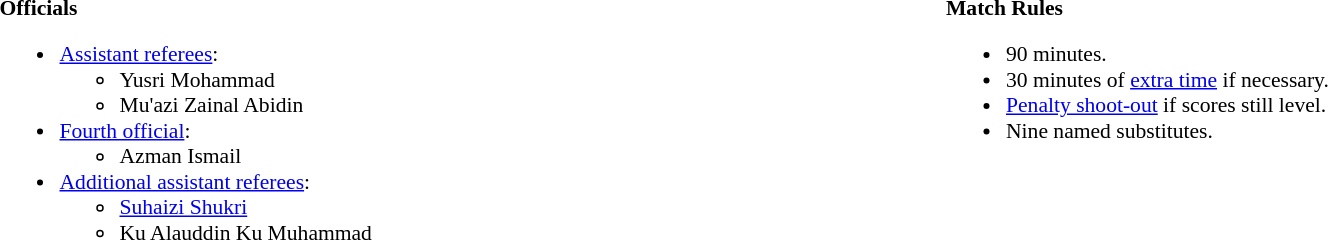<table width=100% style="font-size: 90%">
<tr>
<td width=50% valign=top><br><strong>Officials</strong><ul><li><a href='#'>Assistant referees</a>:<ul><li>Yusri Mohammad</li><li>Mu'azi Zainal Abidin</li></ul></li><li><a href='#'>Fourth official</a>:<ul><li>Azman Ismail</li></ul></li><li><a href='#'>Additional assistant referees</a>:<ul><li><a href='#'>Suhaizi Shukri</a></li><li>Ku Alauddin Ku Muhammad</li></ul></li></ul></td>
<td width=50% valign=top><br><strong>Match Rules</strong><ul><li>90 minutes.</li><li>30 minutes of <a href='#'>extra time</a> if necessary.</li><li><a href='#'>Penalty shoot-out</a> if scores still level.</li><li>Nine named substitutes.</li></ul></td>
</tr>
</table>
